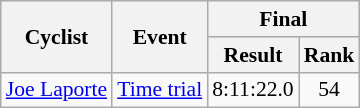<table class=wikitable style="font-size:90%">
<tr>
<th rowspan=2>Cyclist</th>
<th rowspan=2>Event</th>
<th colspan=2>Final</th>
</tr>
<tr>
<th>Result</th>
<th>Rank</th>
</tr>
<tr>
<td><a href='#'>Joe Laporte</a></td>
<td><a href='#'>Time trial</a></td>
<td align=center>8:11:22.0</td>
<td align=center>54</td>
</tr>
</table>
